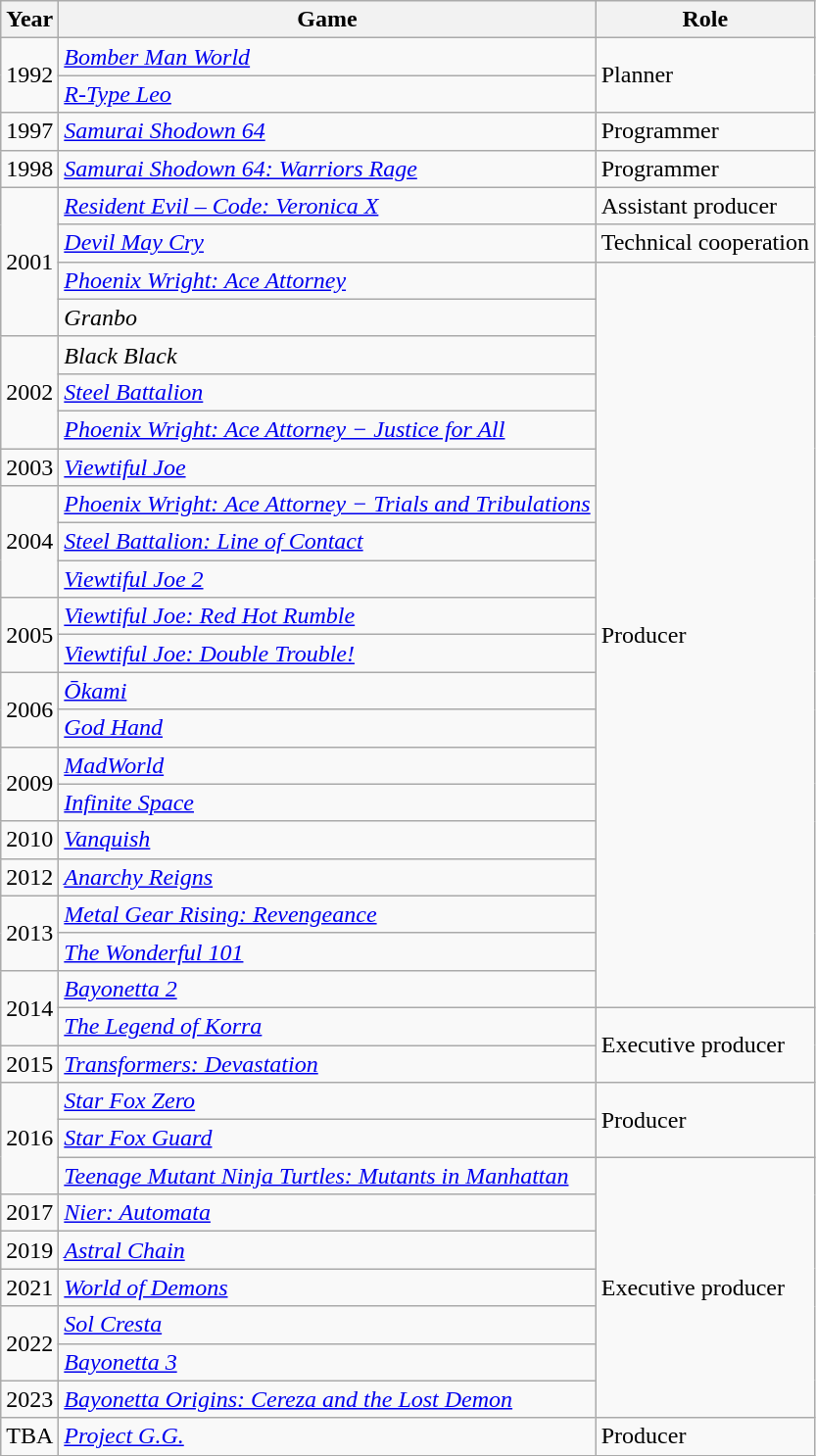<table class="wikitable sortable">
<tr>
<th>Year</th>
<th>Game</th>
<th>Role</th>
</tr>
<tr>
<td rowspan="2">1992</td>
<td><em><a href='#'>Bomber Man World</a></em></td>
<td rowspan="2">Planner</td>
</tr>
<tr>
<td><em><a href='#'>R-Type Leo</a></em></td>
</tr>
<tr>
<td>1997</td>
<td><em><a href='#'>Samurai Shodown 64</a></em></td>
<td>Programmer</td>
</tr>
<tr>
<td>1998</td>
<td><em><a href='#'>Samurai Shodown 64: Warriors Rage</a></em></td>
<td>Programmer</td>
</tr>
<tr>
<td rowspan="4">2001</td>
<td><em><a href='#'>Resident Evil – Code: Veronica X</a></em></td>
<td>Assistant producer</td>
</tr>
<tr>
<td><em><a href='#'>Devil May Cry</a></em></td>
<td>Technical cooperation</td>
</tr>
<tr>
<td><em><a href='#'>Phoenix Wright: Ace Attorney</a></em></td>
<td rowspan="20">Producer</td>
</tr>
<tr>
<td><em>Granbo</em></td>
</tr>
<tr>
<td rowspan="3">2002</td>
<td><em>Black Black</em></td>
</tr>
<tr>
<td><em><a href='#'>Steel Battalion</a></em></td>
</tr>
<tr>
<td><em><a href='#'>Phoenix Wright: Ace Attorney − Justice for All</a></em></td>
</tr>
<tr>
<td>2003</td>
<td><em><a href='#'>Viewtiful Joe</a></em></td>
</tr>
<tr>
<td rowspan="3">2004</td>
<td><em><a href='#'>Phoenix Wright: Ace Attorney − Trials and Tribulations</a></em></td>
</tr>
<tr>
<td><em><a href='#'>Steel Battalion: Line of Contact</a></em></td>
</tr>
<tr>
<td><em><a href='#'>Viewtiful Joe 2</a></em></td>
</tr>
<tr>
<td rowspan="2">2005</td>
<td><em><a href='#'>Viewtiful Joe: Red Hot Rumble</a></em></td>
</tr>
<tr>
<td><em><a href='#'>Viewtiful Joe: Double Trouble!</a></em></td>
</tr>
<tr>
<td rowspan="2">2006</td>
<td><em><a href='#'>Ōkami</a></em></td>
</tr>
<tr>
<td><em><a href='#'>God Hand</a></em></td>
</tr>
<tr>
<td rowspan="2">2009</td>
<td><em><a href='#'>MadWorld</a></em></td>
</tr>
<tr>
<td><em><a href='#'>Infinite Space</a></em></td>
</tr>
<tr>
<td>2010</td>
<td><em><a href='#'>Vanquish</a></em></td>
</tr>
<tr>
<td>2012</td>
<td><em><a href='#'>Anarchy Reigns</a></em></td>
</tr>
<tr>
<td rowspan="2">2013</td>
<td><em><a href='#'>Metal Gear Rising: Revengeance</a></em></td>
</tr>
<tr>
<td><em><a href='#'>The Wonderful 101</a></em></td>
</tr>
<tr>
<td rowspan="2">2014</td>
<td><em><a href='#'>Bayonetta 2</a></em></td>
</tr>
<tr>
<td><em><a href='#'>The Legend of Korra</a></em></td>
<td rowspan="2">Executive producer</td>
</tr>
<tr>
<td>2015</td>
<td><em><a href='#'>Transformers: Devastation</a></em></td>
</tr>
<tr>
<td rowspan="3">2016</td>
<td><em><a href='#'>Star Fox Zero</a></em></td>
<td rowspan="2">Producer</td>
</tr>
<tr>
<td><em><a href='#'>Star Fox Guard</a></em></td>
</tr>
<tr>
<td><em><a href='#'>Teenage Mutant Ninja Turtles: Mutants in Manhattan</a></em></td>
<td rowspan="7">Executive producer</td>
</tr>
<tr>
<td>2017</td>
<td><em><a href='#'>Nier: Automata</a></em></td>
</tr>
<tr>
<td>2019</td>
<td><em><a href='#'>Astral Chain</a></em></td>
</tr>
<tr>
<td>2021</td>
<td><em><a href='#'>World of Demons</a></em></td>
</tr>
<tr>
<td rowspan="2">2022</td>
<td><em><a href='#'>Sol Cresta</a></em></td>
</tr>
<tr>
<td><em><a href='#'>Bayonetta 3</a></em></td>
</tr>
<tr>
<td>2023</td>
<td><em><a href='#'>Bayonetta Origins: Cereza and the Lost Demon</a></em></td>
</tr>
<tr>
<td>TBA</td>
<td><em><a href='#'>Project G.G.</a></em></td>
<td>Producer</td>
</tr>
</table>
